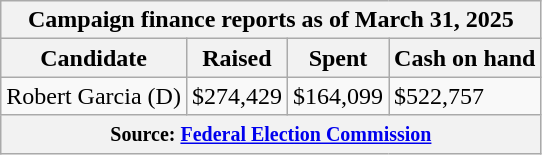<table class="wikitable sortable">
<tr>
<th colspan=4>Campaign finance reports as of March 31, 2025</th>
</tr>
<tr style="text-align:center;">
<th>Candidate</th>
<th>Raised</th>
<th>Spent</th>
<th>Cash on hand</th>
</tr>
<tr>
<td>Robert Garcia (D)</td>
<td>$274,429</td>
<td>$164,099</td>
<td>$522,757</td>
</tr>
<tr>
<th colspan="4"><small>Source: <a href='#'>Federal Election Commission</a></small></th>
</tr>
</table>
